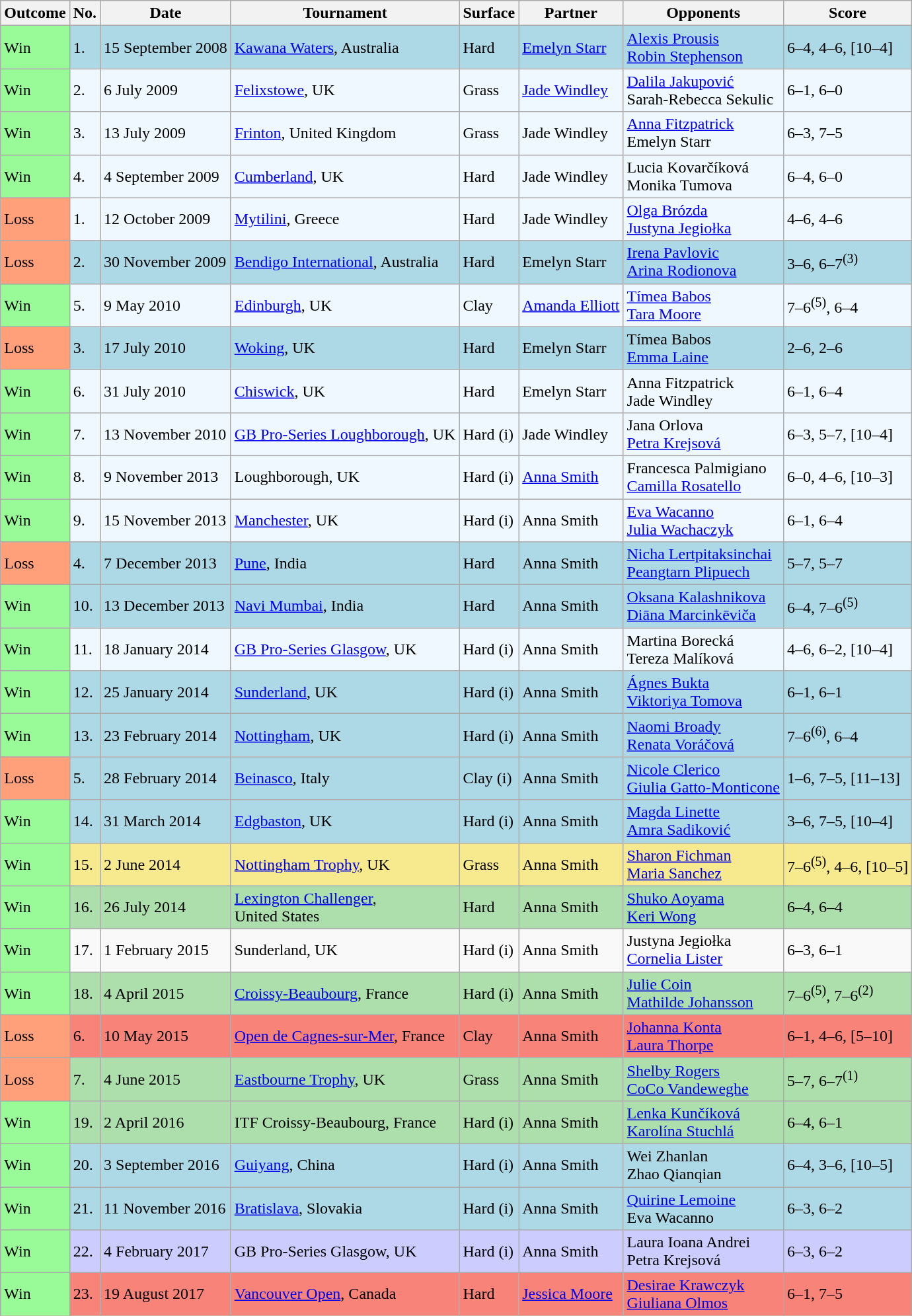<table class="sortable wikitable">
<tr>
<th>Outcome</th>
<th>No.</th>
<th>Date</th>
<th>Tournament</th>
<th>Surface</th>
<th>Partner</th>
<th>Opponents</th>
<th class="unsortable">Score</th>
</tr>
<tr style="background:lightblue;">
<td style="background:#98fb98;">Win</td>
<td>1.</td>
<td>15 September 2008</td>
<td><a href='#'>Kawana Waters</a>, Australia</td>
<td>Hard</td>
<td> <a href='#'>Emelyn Starr</a></td>
<td> <a href='#'>Alexis Prousis</a> <br>  <a href='#'>Robin Stephenson</a></td>
<td>6–4, 4–6, [10–4]</td>
</tr>
<tr bgcolor="#f0f8ff">
<td style="background:#98fb98;">Win</td>
<td>2.</td>
<td>6 July 2009</td>
<td><a href='#'>Felixstowe</a>, UK</td>
<td>Grass</td>
<td> <a href='#'>Jade Windley</a></td>
<td> <a href='#'>Dalila Jakupović</a> <br>  Sarah-Rebecca Sekulic</td>
<td>6–1, 6–0</td>
</tr>
<tr bgcolor="#f0f8ff">
<td style="background:#98fb98;">Win</td>
<td>3.</td>
<td>13 July 2009</td>
<td><a href='#'>Frinton</a>, United Kingdom</td>
<td>Grass</td>
<td> Jade Windley</td>
<td> <a href='#'>Anna Fitzpatrick</a> <br>  Emelyn Starr</td>
<td>6–3, 7–5</td>
</tr>
<tr bgcolor="#f0f8ff">
<td style="background:#98fb98;">Win</td>
<td>4.</td>
<td>4 September 2009</td>
<td><a href='#'>Cumberland</a>, UK</td>
<td>Hard</td>
<td> Jade Windley</td>
<td> Lucia Kovarčíková <br>  Monika Tumova</td>
<td>6–4, 6–0</td>
</tr>
<tr bgcolor="#f0f8ff">
<td style="background:#ffa07a;">Loss</td>
<td>1.</td>
<td>12 October 2009</td>
<td><a href='#'>Mytilini</a>, Greece</td>
<td>Hard</td>
<td> Jade Windley</td>
<td> <a href='#'>Olga Brózda</a> <br>  <a href='#'>Justyna Jegiołka</a></td>
<td>4–6, 4–6</td>
</tr>
<tr style="background:lightblue;">
<td style="background:#ffa07a;">Loss</td>
<td>2.</td>
<td>30 November 2009</td>
<td><a href='#'>Bendigo International</a>, Australia</td>
<td>Hard</td>
<td> Emelyn Starr</td>
<td> <a href='#'>Irena Pavlovic</a> <br>  <a href='#'>Arina Rodionova</a></td>
<td>3–6, 6–7<sup>(3)</sup></td>
</tr>
<tr bgcolor="#f0f8ff">
<td style="background:#98fb98;">Win</td>
<td>5.</td>
<td>9 May 2010</td>
<td><a href='#'>Edinburgh</a>, UK</td>
<td>Clay</td>
<td> <a href='#'>Amanda Elliott</a></td>
<td> <a href='#'>Tímea Babos</a> <br>  <a href='#'>Tara Moore</a></td>
<td>7–6<sup>(5)</sup>, 6–4</td>
</tr>
<tr style="background:lightblue;">
<td style="background:#ffa07a;">Loss</td>
<td>3.</td>
<td>17 July 2010</td>
<td><a href='#'>Woking</a>, UK</td>
<td>Hard</td>
<td> Emelyn Starr</td>
<td> Tímea Babos <br>  <a href='#'>Emma Laine</a></td>
<td>2–6, 2–6</td>
</tr>
<tr bgcolor="#f0f8ff">
<td style="background:#98fb98;">Win</td>
<td>6.</td>
<td>31 July 2010</td>
<td><a href='#'>Chiswick</a>, UK</td>
<td>Hard</td>
<td> Emelyn Starr</td>
<td> Anna Fitzpatrick <br>  Jade Windley</td>
<td>6–1, 6–4</td>
</tr>
<tr bgcolor="#f0f8ff">
<td style="background:#98fb98;">Win</td>
<td>7.</td>
<td>13 November 2010</td>
<td><a href='#'>GB Pro-Series Loughborough</a>, UK</td>
<td>Hard (i)</td>
<td> Jade Windley</td>
<td> Jana Orlova <br>  <a href='#'>Petra Krejsová</a></td>
<td>6–3, 5–7, [10–4]</td>
</tr>
<tr style="background:#f0f8ff;">
<td style="background:#98fb98;">Win</td>
<td>8.</td>
<td>9 November 2013</td>
<td>Loughborough, UK</td>
<td>Hard (i)</td>
<td> <a href='#'>Anna Smith</a></td>
<td> Francesca Palmigiano <br>  <a href='#'>Camilla Rosatello</a></td>
<td>6–0, 4–6, [10–3]</td>
</tr>
<tr style="background:#f0f8ff;">
<td style="background:#98fb98;">Win</td>
<td>9.</td>
<td>15 November 2013</td>
<td><a href='#'>Manchester</a>, UK</td>
<td>Hard (i)</td>
<td> Anna Smith</td>
<td> <a href='#'>Eva Wacanno</a> <br>  <a href='#'>Julia Wachaczyk</a></td>
<td>6–1, 6–4</td>
</tr>
<tr style="background:lightblue;">
<td style="background:#ffa07a;">Loss</td>
<td>4.</td>
<td>7 December 2013</td>
<td><a href='#'>Pune</a>, India</td>
<td>Hard</td>
<td> Anna Smith</td>
<td> <a href='#'>Nicha Lertpitaksinchai</a> <br>   <a href='#'>Peangtarn Plipuech</a></td>
<td>5–7, 5–7</td>
</tr>
<tr style="background:lightblue;">
<td style="background:#98fb98;">Win</td>
<td>10.</td>
<td>13 December 2013</td>
<td><a href='#'>Navi Mumbai</a>, India</td>
<td>Hard</td>
<td> Anna Smith</td>
<td> <a href='#'>Oksana Kalashnikova</a> <br>   <a href='#'>Diāna Marcinkēviča</a></td>
<td>6–4, 7–6<sup>(5)</sup></td>
</tr>
<tr style="background:#f0f8ff;">
<td style="background:#98fb98;">Win</td>
<td>11.</td>
<td>18 January 2014</td>
<td><a href='#'>GB Pro-Series Glasgow</a>, UK</td>
<td>Hard (i)</td>
<td> Anna Smith</td>
<td> Martina Borecká <br>  Tereza Malíková</td>
<td>4–6, 6–2, [10–4]</td>
</tr>
<tr style="background:lightblue;">
<td style="background:#98fb98;">Win</td>
<td>12.</td>
<td>25 January 2014</td>
<td><a href='#'>Sunderland</a>, UK</td>
<td>Hard (i)</td>
<td> Anna Smith</td>
<td> <a href='#'>Ágnes Bukta</a> <br>  <a href='#'>Viktoriya Tomova</a></td>
<td>6–1, 6–1</td>
</tr>
<tr style="background:lightblue;">
<td style="background:#98fb98;">Win</td>
<td>13.</td>
<td>23 February 2014</td>
<td><a href='#'>Nottingham</a>, UK</td>
<td>Hard (i)</td>
<td> Anna Smith</td>
<td> <a href='#'>Naomi Broady</a> <br>  <a href='#'>Renata Voráčová</a></td>
<td>7–6<sup>(6)</sup>, 6–4</td>
</tr>
<tr style="background:lightblue;">
<td style="background:#ffa07a;">Loss</td>
<td>5.</td>
<td>28 February 2014</td>
<td><a href='#'>Beinasco</a>, Italy</td>
<td>Clay (i)</td>
<td> Anna Smith</td>
<td> <a href='#'>Nicole Clerico</a> <br>  <a href='#'>Giulia Gatto-Monticone</a></td>
<td>1–6, 7–5, [11–13]</td>
</tr>
<tr style="background:lightblue;">
<td style="background:#98fb98;">Win</td>
<td>14.</td>
<td>31 March 2014</td>
<td><a href='#'>Edgbaston</a>, UK</td>
<td>Hard (i)</td>
<td> Anna Smith</td>
<td> <a href='#'>Magda Linette</a> <br>   <a href='#'>Amra Sadiković</a></td>
<td>3–6, 7–5, [10–4]</td>
</tr>
<tr style="background:#F7E98E;">
<td style="background:#98fb98;">Win</td>
<td>15.</td>
<td>2 June 2014</td>
<td><a href='#'>Nottingham Trophy</a>, UK</td>
<td>Grass</td>
<td> Anna Smith</td>
<td> <a href='#'>Sharon Fichman</a> <br>  <a href='#'>Maria Sanchez</a></td>
<td>7–6<sup>(5)</sup>, 4–6, [10–5]</td>
</tr>
<tr style="background:#addfad;">
<td style="background:#98fb98;">Win</td>
<td>16.</td>
<td>26 July 2014</td>
<td><a href='#'>Lexington Challenger</a>, <br>United States</td>
<td>Hard</td>
<td> Anna Smith</td>
<td> <a href='#'>Shuko Aoyama</a> <br>  <a href='#'>Keri Wong</a></td>
<td>6–4, 6–4</td>
</tr>
<tr>
<td style="background:#98fb98;">Win</td>
<td>17.</td>
<td>1 February 2015</td>
<td>Sunderland, UK</td>
<td>Hard (i)</td>
<td> Anna Smith</td>
<td> Justyna Jegiołka <br>  <a href='#'>Cornelia Lister</a></td>
<td>6–3, 6–1</td>
</tr>
<tr style="background:#addfad;">
<td style="background:#98fb98;">Win</td>
<td>18.</td>
<td>4 April 2015</td>
<td><a href='#'>Croissy-Beaubourg</a>, France</td>
<td>Hard (i)</td>
<td> Anna Smith</td>
<td> <a href='#'>Julie Coin</a> <br>  <a href='#'>Mathilde Johansson</a></td>
<td>7–6<sup>(5)</sup>, 7–6<sup>(2)</sup></td>
</tr>
<tr style="background:#f88379;">
<td style="background:#ffa07a;">Loss</td>
<td>6.</td>
<td>10 May 2015</td>
<td><a href='#'>Open de Cagnes-sur-Mer</a>, France</td>
<td>Clay</td>
<td> Anna Smith</td>
<td> <a href='#'>Johanna Konta</a> <br>  <a href='#'>Laura Thorpe</a></td>
<td>6–1, 4–6, [5–10]</td>
</tr>
<tr style="background:#addfad;">
<td style="background:#ffa07a;">Loss</td>
<td>7.</td>
<td>4 June 2015</td>
<td><a href='#'>Eastbourne Trophy</a>, UK</td>
<td>Grass</td>
<td> Anna Smith</td>
<td> <a href='#'>Shelby Rogers</a> <br>  <a href='#'>CoCo Vandeweghe</a></td>
<td>5–7, 6–7<sup>(1)</sup></td>
</tr>
<tr style="background:#addfad;">
<td style="background:#98fb98;">Win</td>
<td>19.</td>
<td>2 April 2016</td>
<td>ITF Croissy-Beaubourg, France</td>
<td>Hard (i)</td>
<td> Anna Smith</td>
<td> <a href='#'>Lenka Kunčíková</a> <br>  <a href='#'>Karolína Stuchlá</a></td>
<td>6–4, 6–1</td>
</tr>
<tr style="background:lightblue;">
<td style="background:#98fb98;">Win</td>
<td>20.</td>
<td>3 September 2016</td>
<td><a href='#'>Guiyang</a>, China</td>
<td>Hard (i)</td>
<td> Anna Smith</td>
<td> Wei Zhanlan <br>  Zhao Qianqian</td>
<td>6–4, 3–6, [10–5]</td>
</tr>
<tr style="background:lightblue;">
<td style="background:#98fb98;">Win</td>
<td>21.</td>
<td>11 November 2016</td>
<td><a href='#'>Bratislava</a>, Slovakia</td>
<td>Hard (i)</td>
<td> Anna Smith</td>
<td> <a href='#'>Quirine Lemoine</a> <br>  Eva Wacanno</td>
<td>6–3, 6–2</td>
</tr>
<tr style="background:#ccccff;">
<td style="background:#98fb98;">Win</td>
<td>22.</td>
<td>4 February 2017</td>
<td>GB Pro-Series Glasgow, UK</td>
<td>Hard (i)</td>
<td> Anna Smith</td>
<td> Laura Ioana Andrei <br>  Petra Krejsová</td>
<td>6–3, 6–2</td>
</tr>
<tr style="background:#f88379;">
<td style="background:#98fb98;">Win</td>
<td>23.</td>
<td>19 August 2017</td>
<td><a href='#'>Vancouver Open</a>, Canada</td>
<td>Hard</td>
<td> <a href='#'>Jessica Moore</a></td>
<td> <a href='#'>Desirae Krawczyk</a> <br>  <a href='#'>Giuliana Olmos</a></td>
<td>6–1, 7–5</td>
</tr>
</table>
